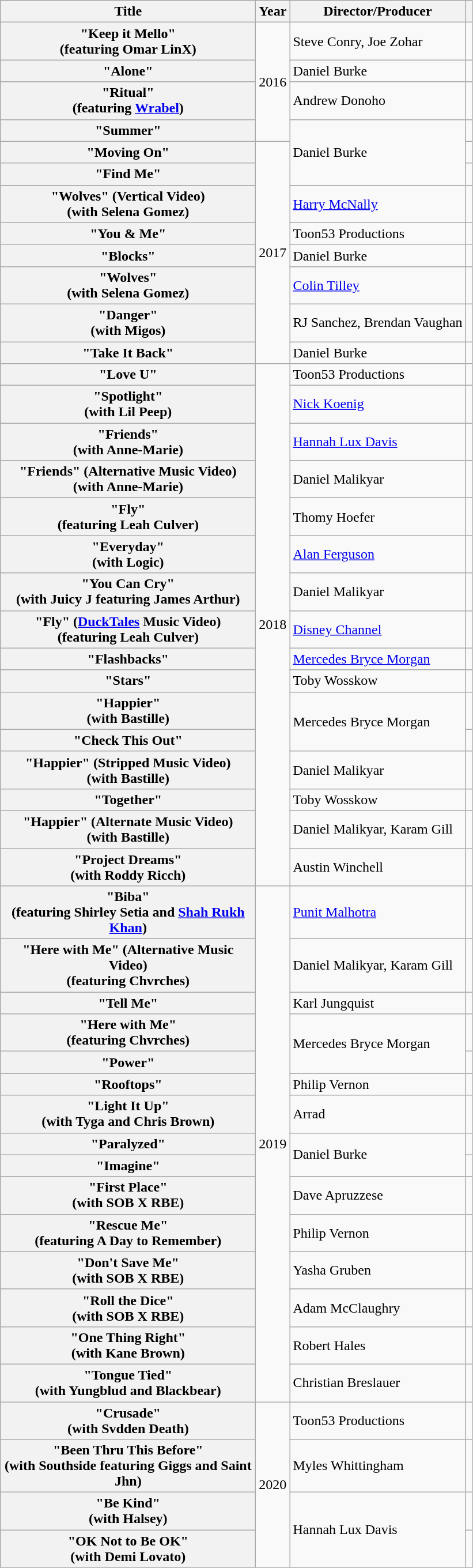<table class="wikitable plainrowheaders">
<tr>
<th style="width:18em;">Title</th>
<th>Year</th>
<th>Director/Producer</th>
<th></th>
</tr>
<tr>
<th scope="row">"Keep it Mello"<br><span>(featuring Omar LinX)</span></th>
<td rowspan="4">2016</td>
<td>Steve Conry, Joe Zohar</td>
<td></td>
</tr>
<tr>
<th scope="row">"Alone"</th>
<td>Daniel Burke</td>
<td></td>
</tr>
<tr>
<th scope="row">"Ritual"<br><span>(featuring <a href='#'>Wrabel</a>)</span></th>
<td>Andrew Donoho</td>
<td></td>
</tr>
<tr>
<th scope="row">"Summer"</th>
<td rowspan="3">Daniel Burke</td>
<td></td>
</tr>
<tr>
<th scope="row">"Moving On"</th>
<td rowspan="8">2017</td>
<td></td>
</tr>
<tr>
<th scope="row">"Find Me"</th>
<td></td>
</tr>
<tr>
<th scope="row">"Wolves" (Vertical Video)<br><span>(with Selena Gomez)</span></th>
<td><a href='#'>Harry McNally</a></td>
<td></td>
</tr>
<tr>
<th scope="row">"You & Me"</th>
<td>Toon53 Productions</td>
<td></td>
</tr>
<tr>
<th scope="row">"Blocks"</th>
<td>Daniel Burke</td>
<td></td>
</tr>
<tr>
<th scope="row">"Wolves"<br><span>(with Selena Gomez)</span></th>
<td><a href='#'>Colin Tilley</a></td>
<td></td>
</tr>
<tr>
<th scope="row">"Danger"<br><span>(with Migos)</span></th>
<td>RJ Sanchez, Brendan Vaughan</td>
<td></td>
</tr>
<tr>
<th scope="row">"Take It Back"</th>
<td>Daniel Burke</td>
<td></td>
</tr>
<tr>
<th scope="row">"Love U"</th>
<td rowspan="16">2018</td>
<td>Toon53 Productions</td>
<td></td>
</tr>
<tr>
<th scope="row">"Spotlight"<br><span>(with Lil Peep)</span></th>
<td><a href='#'>Nick Koenig</a></td>
<td></td>
</tr>
<tr>
<th scope="row">"Friends"<br><span>(with Anne-Marie)</span></th>
<td><a href='#'>Hannah Lux Davis</a></td>
<td></td>
</tr>
<tr>
<th scope="row">"Friends" (Alternative Music Video)<br><span>(with Anne-Marie)</span></th>
<td>Daniel Malikyar</td>
<td></td>
</tr>
<tr>
<th scope="row">"Fly"<br><span>(featuring Leah Culver)</span></th>
<td>Thomy Hoefer</td>
<td></td>
</tr>
<tr>
<th scope="row">"Everyday"<br><span>(with Logic)</span></th>
<td><a href='#'>Alan Ferguson</a></td>
<td></td>
</tr>
<tr>
<th scope="row">"You Can Cry"<br><span>(with Juicy J featuring James Arthur)</span></th>
<td>Daniel Malikyar</td>
<td></td>
</tr>
<tr>
<th scope="row">"Fly" (<a href='#'>DuckTales</a> Music Video)<br><span>(featuring Leah Culver)</span></th>
<td><a href='#'>Disney Channel</a></td>
<td></td>
</tr>
<tr>
<th scope="row">"Flashbacks"</th>
<td><a href='#'>Mercedes Bryce Morgan</a></td>
<td></td>
</tr>
<tr>
<th scope="row">"Stars"</th>
<td>Toby Wosskow</td>
<td></td>
</tr>
<tr>
<th scope="row">"Happier"<br><span>(with Bastille)</span></th>
<td rowspan="2">Mercedes Bryce Morgan</td>
<td></td>
</tr>
<tr>
<th scope="row">"Check This Out"</th>
<td></td>
</tr>
<tr>
<th scope="row">"Happier" (Stripped Music Video)<br><span>(with Bastille)</span></th>
<td>Daniel Malikyar</td>
<td></td>
</tr>
<tr>
<th scope="row">"Together"</th>
<td>Toby Wosskow</td>
<td></td>
</tr>
<tr>
<th scope="row">"Happier" (Alternate Music Video)<br><span>(with Bastille)</span></th>
<td>Daniel Malikyar, Karam Gill</td>
<td></td>
</tr>
<tr>
<th scope="row">"Project Dreams"<br><span>(with Roddy Ricch)</span></th>
<td>Austin Winchell</td>
<td></td>
</tr>
<tr>
<th scope="row">"Biba"<br><span>(featuring Shirley Setia and <a href='#'>Shah Rukh Khan</a>)</span></th>
<td rowspan="15">2019</td>
<td><a href='#'>Punit Malhotra</a></td>
<td></td>
</tr>
<tr>
<th scope="row">"Here with Me" (Alternative Music Video)<br><span>(featuring Chvrches)</span></th>
<td>Daniel Malikyar, Karam Gill</td>
<td></td>
</tr>
<tr>
<th scope="row">"Tell Me"</th>
<td>Karl Jungquist</td>
<td></td>
</tr>
<tr>
<th scope="row">"Here with Me"<br><span>(featuring Chvrches)</span></th>
<td rowspan="2">Mercedes Bryce Morgan</td>
<td></td>
</tr>
<tr>
<th scope="row">"Power"</th>
<td></td>
</tr>
<tr>
<th scope="row">"Rooftops"</th>
<td>Philip Vernon</td>
<td></td>
</tr>
<tr>
<th scope="row">"Light It Up"<br><span>(with Tyga and Chris Brown)</span></th>
<td>Arrad</td>
<td></td>
</tr>
<tr>
<th scope="row">"Paralyzed"</th>
<td rowspan="2">Daniel Burke</td>
<td></td>
</tr>
<tr>
<th scope="row">"Imagine"</th>
<td></td>
</tr>
<tr>
<th scope="row">"First Place"<br><span>(with SOB X RBE)</span></th>
<td>Dave Apruzzese</td>
<td></td>
</tr>
<tr>
<th scope="row">"Rescue Me"<br><span>(featuring A Day to Remember)</span></th>
<td>Philip Vernon</td>
<td></td>
</tr>
<tr>
<th scope="row">"Don't Save Me"<br><span>(with SOB X RBE)</span></th>
<td>Yasha Gruben</td>
<td></td>
</tr>
<tr>
<th scope="row">"Roll the Dice"<br><span>(with SOB X RBE)</span></th>
<td>Adam McClaughry</td>
<td></td>
</tr>
<tr>
<th scope="row">"One Thing Right"<br><span>(with Kane Brown)</span></th>
<td>Robert Hales</td>
<td></td>
</tr>
<tr>
<th scope="row">"Tongue Tied"<br><span>(with Yungblud and Blackbear)</span></th>
<td>Christian Breslauer</td>
<td></td>
</tr>
<tr>
<th scope="row">"Crusade"<br><span>(with Svdden Death)</span></th>
<td rowspan="4">2020</td>
<td>Toon53 Productions</td>
<td></td>
</tr>
<tr>
<th scope="row">"Been Thru This Before"<br><span>(with Southside featuring Giggs and Saint Jhn)</span></th>
<td>Myles Whittingham</td>
<td></td>
</tr>
<tr>
<th scope="row">"Be Kind"<br><span>(with Halsey)</span></th>
<td rowspan="2">Hannah Lux Davis</td>
<td></td>
</tr>
<tr>
<th scope="row">"OK Not to Be OK"<br><span>(with Demi Lovato)</span></th>
<td></td>
</tr>
</table>
